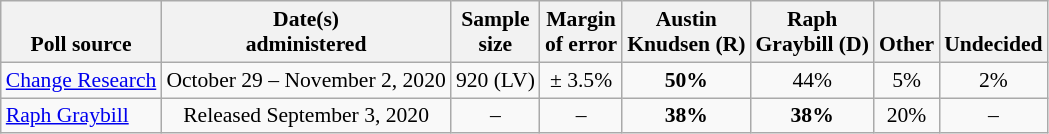<table class="wikitable" style="font-size:90%;text-align:center;">
<tr valign=bottom>
<th>Poll source</th>
<th>Date(s)<br>administered</th>
<th>Sample<br>size</th>
<th>Margin<br>of error</th>
<th>Austin<br>Knudsen (R)</th>
<th>Raph<br>Graybill (D)</th>
<th>Other</th>
<th>Undecided</th>
</tr>
<tr>
<td style="text-align:left;"><a href='#'>Change Research</a></td>
<td>October 29 – November 2, 2020</td>
<td>920 (LV)</td>
<td>± 3.5%</td>
<td><strong>50%</strong></td>
<td>44%</td>
<td>5%</td>
<td>2%</td>
</tr>
<tr>
<td style="text-align:left;"><a href='#'>Raph Graybill</a></td>
<td>Released September 3, 2020</td>
<td>–</td>
<td>–</td>
<td><strong>38%</strong></td>
<td><strong>38%</strong></td>
<td>20%</td>
<td>–</td>
</tr>
</table>
